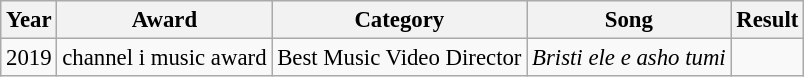<table class="wikitable" style="font-size: 95%;">
<tr>
<th>Year</th>
<th>Award</th>
<th>Category</th>
<th>Song</th>
<th>Result</th>
</tr>
<tr>
<td>2019</td>
<td>channel i music award</td>
<td>Best Music Video Director</td>
<td><em>Bristi ele e asho tumi</em></td>
<td></td>
</tr>
</table>
